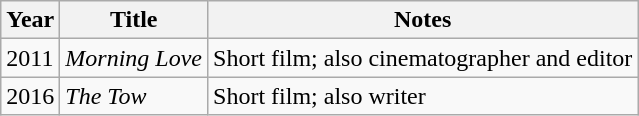<table class="wikitable">
<tr>
<th>Year</th>
<th>Title</th>
<th>Notes</th>
</tr>
<tr>
<td>2011</td>
<td><em>Morning Love</em></td>
<td>Short film; also cinematographer and editor</td>
</tr>
<tr>
<td>2016</td>
<td><em>The Tow</em></td>
<td>Short film; also writer</td>
</tr>
</table>
